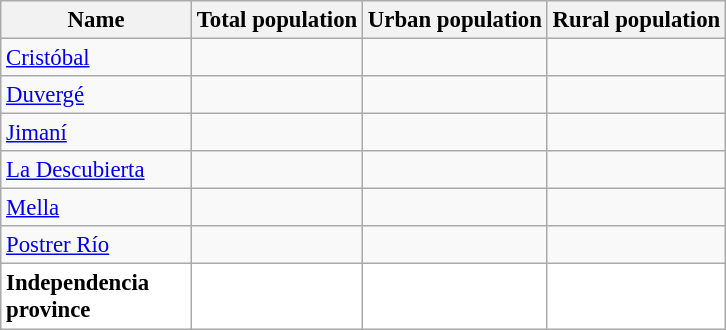<table class="wikitable sortable" style="text-align:right; font-size:95%;">
<tr>
<th width="120px">Name</th>
<th>Total population</th>
<th>Urban population</th>
<th>Rural population</th>
</tr>
<tr>
<td align="left"><a href='#'>Cristóbal</a></td>
<td></td>
<td></td>
<td></td>
</tr>
<tr>
<td align="left"><a href='#'>Duvergé</a></td>
<td></td>
<td></td>
<td></td>
</tr>
<tr>
<td align="left"><a href='#'>Jimaní</a></td>
<td></td>
<td></td>
<td></td>
</tr>
<tr>
<td align="left"><a href='#'>La Descubierta</a></td>
<td></td>
<td></td>
<td></td>
</tr>
<tr>
<td align="left"><a href='#'>Mella</a></td>
<td></td>
<td></td>
<td></td>
</tr>
<tr>
<td align="left"><a href='#'>Postrer Río</a></td>
<td></td>
<td></td>
<td></td>
</tr>
<tr style="background:white">
<td align="left"><strong>Independencia province</strong></td>
<td></td>
<td></td>
<td></td>
</tr>
</table>
